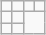<table class="wikitable" style="margin: 1em auto 1em auto;">
<tr>
<td></td>
<td></td>
<td></td>
<td></td>
</tr>
<tr>
<td></td>
<td></td>
</tr>
<tr>
<td></td>
<td></td>
</tr>
</table>
